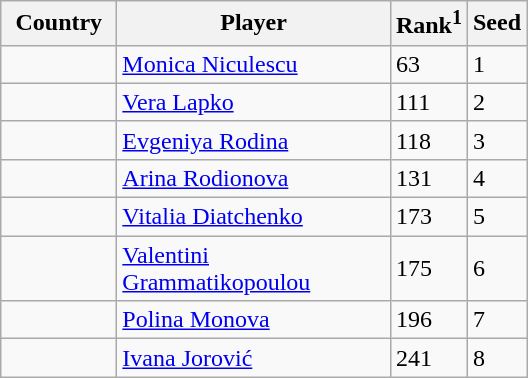<table class="sortable wikitable">
<tr>
<th width="70">Country</th>
<th width="175">Player</th>
<th>Rank<sup>1</sup></th>
<th>Seed</th>
</tr>
<tr>
<td></td>
<td><a href='#'>Monica Niculescu</a></td>
<td>63</td>
<td>1</td>
</tr>
<tr>
<td></td>
<td><a href='#'>Vera Lapko</a></td>
<td>111</td>
<td>2</td>
</tr>
<tr>
<td></td>
<td><a href='#'>Evgeniya Rodina</a></td>
<td>118</td>
<td>3</td>
</tr>
<tr>
<td></td>
<td><a href='#'>Arina Rodionova</a></td>
<td>131</td>
<td>4</td>
</tr>
<tr>
<td></td>
<td><a href='#'>Vitalia Diatchenko</a></td>
<td>173</td>
<td>5</td>
</tr>
<tr>
<td></td>
<td><a href='#'>Valentini Grammatikopoulou</a></td>
<td>175</td>
<td>6</td>
</tr>
<tr>
<td></td>
<td><a href='#'>Polina Monova</a></td>
<td>196</td>
<td>7</td>
</tr>
<tr>
<td></td>
<td><a href='#'>Ivana Jorović</a></td>
<td>241</td>
<td>8</td>
</tr>
</table>
